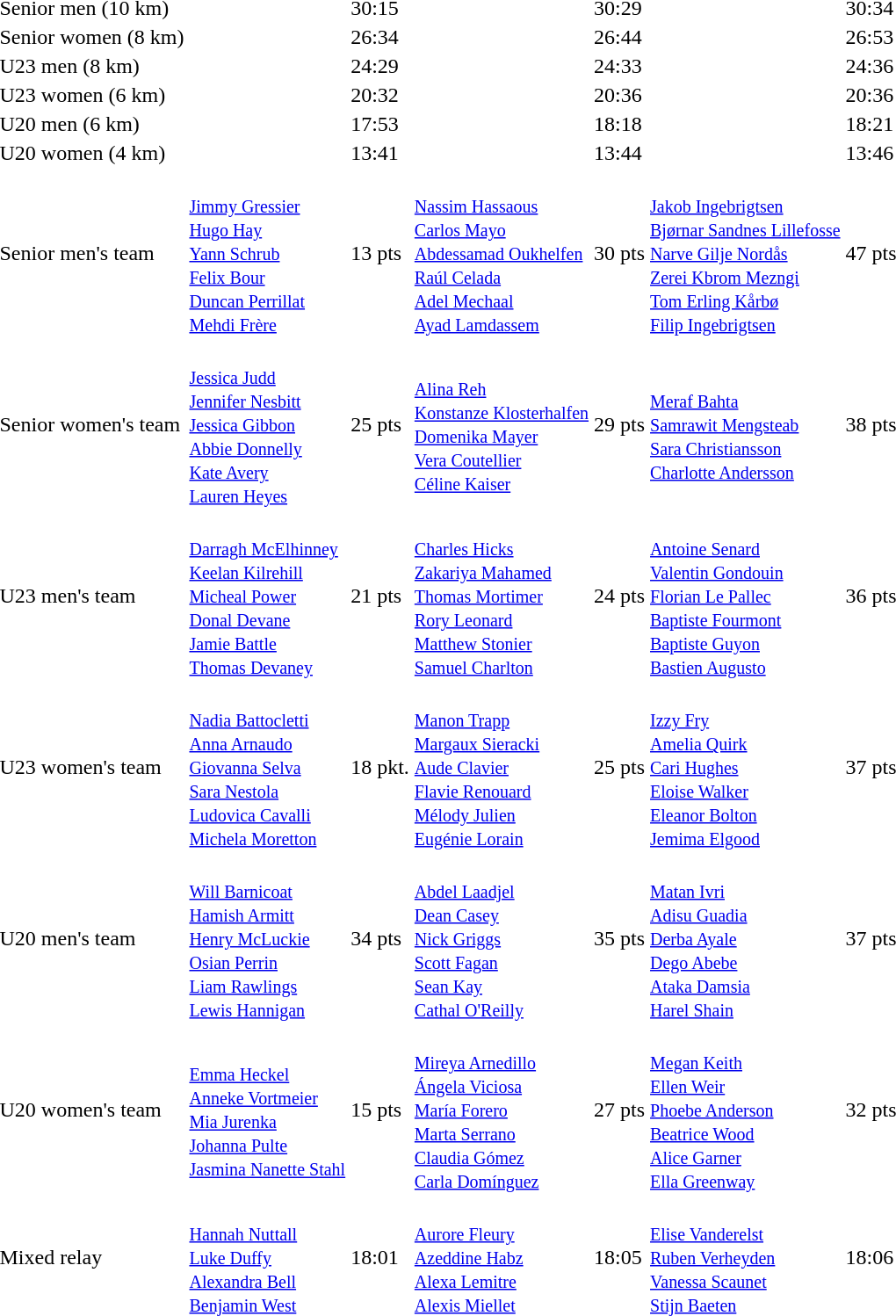<table>
<tr>
<td>Senior men (10 km)</td>
<td></td>
<td>30:15</td>
<td></td>
<td>30:29</td>
<td></td>
<td>30:34</td>
</tr>
<tr>
<td>Senior women (8 km)</td>
<td></td>
<td>26:34</td>
<td></td>
<td>26:44</td>
<td></td>
<td>26:53</td>
</tr>
<tr>
<td>U23 men (8 km)</td>
<td></td>
<td>24:29</td>
<td></td>
<td>24:33</td>
<td></td>
<td>24:36</td>
</tr>
<tr>
<td>U23 women (6 km)</td>
<td></td>
<td>20:32</td>
<td></td>
<td>20:36</td>
<td></td>
<td>20:36</td>
</tr>
<tr>
<td>U20 men (6 km)</td>
<td></td>
<td>17:53</td>
<td></td>
<td>18:18</td>
<td></td>
<td>18:21</td>
</tr>
<tr>
<td>U20 women (4 km)</td>
<td></td>
<td>13:41</td>
<td></td>
<td>13:44</td>
<td></td>
<td>13:46</td>
</tr>
<tr>
<td>Senior men's team</td>
<td><small><br><a href='#'>Jimmy Gressier</a><br><a href='#'>Hugo Hay</a><br><a href='#'>Yann Schrub</a><br><a href='#'>Felix Bour</a><br><a href='#'>Duncan Perrillat</a><br><a href='#'>Mehdi Frère</a></small></td>
<td>13 pts</td>
<td><small><br><a href='#'>Nassim Hassaous</a><br><a href='#'>Carlos Mayo</a><br><a href='#'>Abdessamad Oukhelfen</a><br><a href='#'>Raúl Celada</a><br><a href='#'>Adel Mechaal</a><br><a href='#'>Ayad Lamdassem</a></small></td>
<td>30 pts</td>
<td><small><br><a href='#'>Jakob Ingebrigtsen</a><br><a href='#'>Bjørnar Sandnes Lillefosse</a><br><a href='#'>Narve Gilje Nordås</a><br><a href='#'>Zerei Kbrom Mezngi</a><br><a href='#'>Tom Erling Kårbø</a><br><a href='#'>Filip Ingebrigtsen</a></small></td>
<td>47 pts</td>
</tr>
<tr>
<td>Senior women's team</td>
<td><small><br><a href='#'>Jessica Judd</a><br><a href='#'>Jennifer Nesbitt</a><br><a href='#'>Jessica Gibbon</a><br><a href='#'>Abbie Donnelly</a><br><a href='#'>Kate Avery</a><br><a href='#'>Lauren Heyes</a></small></td>
<td>25 pts</td>
<td><small><br><a href='#'>Alina Reh</a><br><a href='#'>Konstanze Klosterhalfen</a><br><a href='#'>Domenika Mayer</a><br><a href='#'>Vera Coutellier</a><br><a href='#'>Céline Kaiser</a></small></td>
<td>29 pts</td>
<td><small><br><a href='#'>Meraf Bahta</a><br><a href='#'>Samrawit Mengsteab</a><br><a href='#'>Sara Christiansson</a><br><a href='#'>Charlotte Andersson</a></small></td>
<td>38 pts</td>
</tr>
<tr>
<td>U23 men's team</td>
<td><small><br><a href='#'>Darragh McElhinney</a><br><a href='#'>Keelan Kilrehill</a><br><a href='#'>Micheal Power</a><br><a href='#'>Donal Devane</a><br><a href='#'>Jamie Battle</a><br><a href='#'>Thomas Devaney</a></small></td>
<td>21 pts</td>
<td><small><br><a href='#'>Charles Hicks</a><br><a href='#'>Zakariya Mahamed</a><br><a href='#'>Thomas Mortimer</a><br><a href='#'>Rory Leonard</a><br><a href='#'>Matthew Stonier</a><br><a href='#'>Samuel Charlton</a></small></td>
<td>24 pts</td>
<td><small><br><a href='#'>Antoine Senard</a><br><a href='#'>Valentin Gondouin</a><br><a href='#'>Florian Le Pallec</a><br><a href='#'>Baptiste Fourmont</a><br><a href='#'>Baptiste Guyon</a><br><a href='#'>Bastien Augusto</a></small></td>
<td>36 pts</td>
</tr>
<tr>
<td>U23 women's team</td>
<td><small><br><a href='#'>Nadia Battocletti</a><br><a href='#'>Anna Arnaudo</a><br><a href='#'>Giovanna Selva</a><br><a href='#'>Sara Nestola</a><br><a href='#'>Ludovica Cavalli</a><br><a href='#'>Michela Moretton</a></small></td>
<td>18 pkt.</td>
<td><small><br><a href='#'>Manon Trapp</a><br><a href='#'>Margaux Sieracki</a><br><a href='#'>Aude Clavier</a><br><a href='#'>Flavie Renouard</a><br><a href='#'>Mélody Julien</a><br><a href='#'>Eugénie Lorain</a></small></td>
<td>25 pts</td>
<td><small><br><a href='#'>Izzy Fry</a><br><a href='#'>Amelia Quirk</a><br><a href='#'>Cari Hughes</a><br><a href='#'>Eloise Walker</a><br><a href='#'>Eleanor Bolton</a><br><a href='#'>Jemima Elgood</a></small></td>
<td>37 pts</td>
</tr>
<tr>
<td>U20 men's team</td>
<td><small><br><a href='#'>Will Barnicoat</a><br><a href='#'>Hamish Armitt</a><br><a href='#'>Henry McLuckie</a><br><a href='#'>Osian Perrin</a><br><a href='#'>Liam Rawlings</a><br><a href='#'>Lewis Hannigan</a></small></td>
<td>34 pts</td>
<td><small><br><a href='#'>Abdel Laadjel</a><br><a href='#'>Dean Casey</a><br><a href='#'>Nick Griggs</a><br><a href='#'>Scott Fagan</a><br><a href='#'>Sean Kay</a><br><a href='#'>Cathal O'Reilly</a></small></td>
<td>35 pts</td>
<td><small><br><a href='#'>Matan Ivri</a><br><a href='#'>Adisu Guadia</a><br><a href='#'>Derba Ayale</a><br><a href='#'>Dego Abebe</a><br><a href='#'>Ataka Damsia</a><br><a href='#'>Harel Shain</a></small></td>
<td>37 pts</td>
</tr>
<tr>
<td>U20 women's team</td>
<td><small><br><a href='#'>Emma Heckel</a><br><a href='#'>Anneke Vortmeier</a><br><a href='#'>Mia Jurenka</a><br><a href='#'>Johanna Pulte</a><br><a href='#'>Jasmina Nanette Stahl</a></small></td>
<td>15 pts</td>
<td><small><br><a href='#'>Mireya Arnedillo</a><br><a href='#'>Ángela Viciosa</a><br><a href='#'>María Forero</a><br><a href='#'>Marta Serrano</a><br><a href='#'>Claudia Gómez</a><br><a href='#'>Carla Domínguez</a> </small></td>
<td>27 pts</td>
<td><small><br><a href='#'>Megan Keith</a><br><a href='#'>Ellen Weir</a><br><a href='#'>Phoebe Anderson</a><br><a href='#'>Beatrice Wood</a><br><a href='#'>Alice Garner</a><br><a href='#'>Ella Greenway</a></small></td>
<td>32 pts</td>
</tr>
<tr>
<td>Mixed relay</td>
<td><small><br><a href='#'>Hannah Nuttall</a><br><a href='#'>Luke Duffy</a><br><a href='#'>Alexandra Bell</a><br><a href='#'>Benjamin West</a></small></td>
<td>18:01</td>
<td><small><br><a href='#'>Aurore Fleury</a><br><a href='#'>Azeddine Habz</a><br><a href='#'>Alexa Lemitre</a><br><a href='#'>Alexis Miellet</a></small></td>
<td>18:05</td>
<td><small><br><a href='#'>Elise Vanderelst</a><br><a href='#'>Ruben Verheyden</a><br><a href='#'>Vanessa Scaunet</a><br><a href='#'>Stijn Baeten</a></small></td>
<td>18:06</td>
</tr>
</table>
